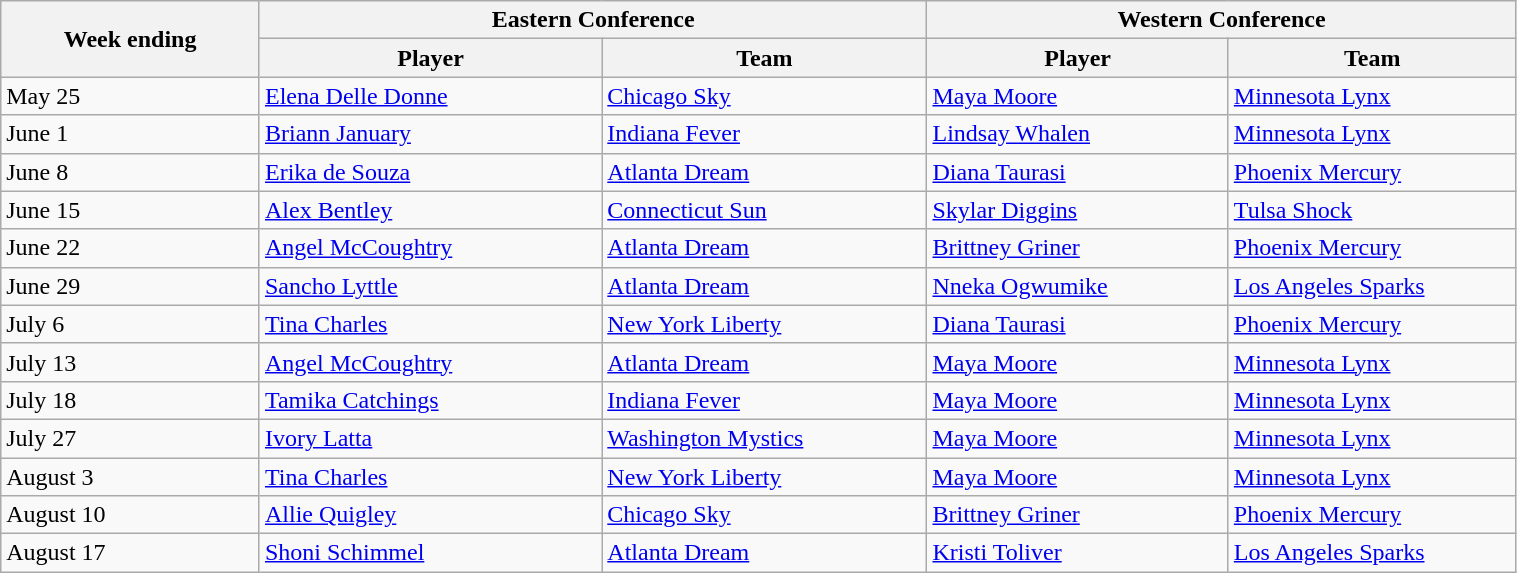<table class="wikitable" style="width: 80%">
<tr>
<th rowspan=2 width=60>Week ending</th>
<th colspan=2 width=120>Eastern Conference</th>
<th colspan=2 width=120>Western Conference</th>
</tr>
<tr>
<th width=60>Player</th>
<th width=60>Team</th>
<th width=60>Player</th>
<th width=60>Team</th>
</tr>
<tr>
<td>May 25</td>
<td><a href='#'>Elena Delle Donne</a></td>
<td><a href='#'>Chicago Sky</a></td>
<td><a href='#'>Maya Moore</a></td>
<td><a href='#'>Minnesota Lynx</a></td>
</tr>
<tr>
<td>June 1</td>
<td><a href='#'>Briann January</a></td>
<td><a href='#'>Indiana Fever</a></td>
<td><a href='#'>Lindsay Whalen</a></td>
<td><a href='#'>Minnesota Lynx</a></td>
</tr>
<tr>
<td>June 8</td>
<td><a href='#'>Erika de Souza</a></td>
<td><a href='#'>Atlanta Dream</a></td>
<td><a href='#'>Diana Taurasi</a></td>
<td><a href='#'>Phoenix Mercury</a></td>
</tr>
<tr>
<td>June 15</td>
<td><a href='#'>Alex Bentley</a></td>
<td><a href='#'>Connecticut Sun</a></td>
<td><a href='#'>Skylar Diggins</a></td>
<td><a href='#'>Tulsa Shock</a></td>
</tr>
<tr>
<td>June 22</td>
<td><a href='#'>Angel McCoughtry</a></td>
<td><a href='#'>Atlanta Dream</a></td>
<td><a href='#'>Brittney Griner</a></td>
<td><a href='#'>Phoenix Mercury</a></td>
</tr>
<tr>
<td>June 29</td>
<td><a href='#'>Sancho Lyttle</a></td>
<td><a href='#'>Atlanta Dream</a></td>
<td><a href='#'>Nneka Ogwumike</a></td>
<td><a href='#'>Los Angeles Sparks</a></td>
</tr>
<tr>
<td>July 6</td>
<td><a href='#'>Tina Charles</a></td>
<td><a href='#'>New York Liberty</a></td>
<td><a href='#'>Diana Taurasi</a></td>
<td><a href='#'>Phoenix Mercury</a></td>
</tr>
<tr>
<td>July 13</td>
<td><a href='#'>Angel McCoughtry</a></td>
<td><a href='#'>Atlanta Dream</a></td>
<td><a href='#'>Maya Moore</a></td>
<td><a href='#'>Minnesota Lynx</a></td>
</tr>
<tr>
<td>July 18</td>
<td><a href='#'>Tamika Catchings</a></td>
<td><a href='#'>Indiana Fever</a></td>
<td><a href='#'>Maya Moore</a></td>
<td><a href='#'>Minnesota Lynx</a></td>
</tr>
<tr>
<td>July 27</td>
<td><a href='#'>Ivory Latta</a></td>
<td><a href='#'>Washington Mystics</a></td>
<td><a href='#'>Maya Moore</a></td>
<td><a href='#'>Minnesota Lynx</a></td>
</tr>
<tr>
<td>August  3</td>
<td><a href='#'>Tina Charles</a></td>
<td><a href='#'>New York Liberty</a></td>
<td><a href='#'>Maya Moore</a></td>
<td><a href='#'>Minnesota Lynx</a></td>
</tr>
<tr>
<td>August 10</td>
<td><a href='#'>Allie Quigley</a></td>
<td><a href='#'>Chicago Sky</a></td>
<td><a href='#'>Brittney Griner</a></td>
<td><a href='#'>Phoenix Mercury</a></td>
</tr>
<tr>
<td>August 17</td>
<td><a href='#'>Shoni Schimmel</a></td>
<td><a href='#'>Atlanta Dream</a></td>
<td><a href='#'>Kristi Toliver</a></td>
<td><a href='#'>Los Angeles Sparks</a></td>
</tr>
</table>
